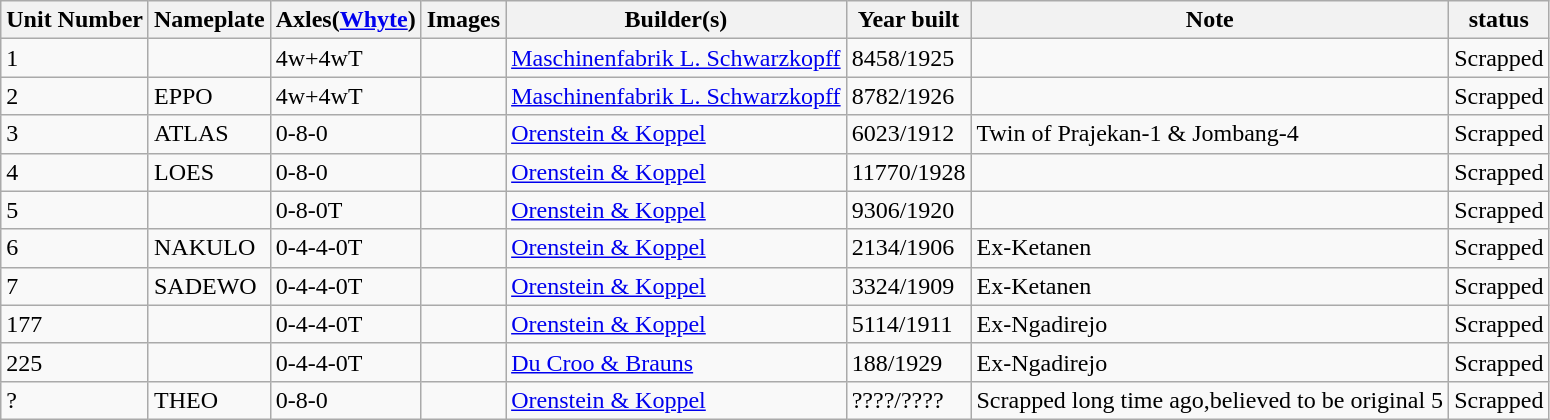<table class="wikitable">
<tr>
<th>Unit Number</th>
<th>Nameplate</th>
<th>Axles(<a href='#'>Whyte</a>)</th>
<th>Images</th>
<th>Builder(s)</th>
<th>Year built</th>
<th>Note</th>
<th>status</th>
</tr>
<tr>
<td>1</td>
<td></td>
<td>4w+4wT</td>
<td></td>
<td> <a href='#'>Maschinenfabrik L. Schwarzkopff</a></td>
<td>8458/1925</td>
<td></td>
<td>Scrapped</td>
</tr>
<tr>
<td>2</td>
<td>EPPO</td>
<td>4w+4wT</td>
<td></td>
<td> <a href='#'>Maschinenfabrik L. Schwarzkopff</a></td>
<td>8782/1926</td>
<td></td>
<td>Scrapped</td>
</tr>
<tr>
<td>3</td>
<td>ATLAS</td>
<td>0-8-0</td>
<td></td>
<td> <a href='#'>Orenstein & Koppel</a></td>
<td>6023/1912</td>
<td>Twin of Prajekan-1 & Jombang-4</td>
<td>Scrapped</td>
</tr>
<tr>
<td>4</td>
<td>LOES</td>
<td>0-8-0</td>
<td></td>
<td> <a href='#'>Orenstein & Koppel</a></td>
<td>11770/1928</td>
<td></td>
<td>Scrapped</td>
</tr>
<tr>
<td>5</td>
<td></td>
<td>0-8-0T</td>
<td></td>
<td> <a href='#'>Orenstein & Koppel</a></td>
<td>9306/1920</td>
<td></td>
<td>Scrapped</td>
</tr>
<tr>
<td>6</td>
<td>NAKULO</td>
<td>0-4-4-0T</td>
<td></td>
<td> <a href='#'>Orenstein & Koppel</a></td>
<td>2134/1906</td>
<td>Ex-Ketanen</td>
<td>Scrapped</td>
</tr>
<tr>
<td>7</td>
<td>SADEWO</td>
<td>0-4-4-0T</td>
<td></td>
<td> <a href='#'>Orenstein & Koppel</a></td>
<td>3324/1909</td>
<td>Ex-Ketanen</td>
<td>Scrapped</td>
</tr>
<tr>
<td>177</td>
<td></td>
<td>0-4-4-0T</td>
<td></td>
<td> <a href='#'>Orenstein & Koppel</a></td>
<td>5114/1911</td>
<td>Ex-Ngadirejo</td>
<td>Scrapped</td>
</tr>
<tr>
<td>225</td>
<td></td>
<td>0-4-4-0T</td>
<td></td>
<td> <a href='#'>Du Croo & Brauns</a></td>
<td>188/1929</td>
<td>Ex-Ngadirejo</td>
<td>Scrapped</td>
</tr>
<tr>
<td>?</td>
<td>THEO</td>
<td>0-8-0</td>
<td></td>
<td> <a href='#'>Orenstein & Koppel</a></td>
<td>????/????</td>
<td>Scrapped long time ago,believed to be original 5</td>
<td>Scrapped</td>
</tr>
</table>
